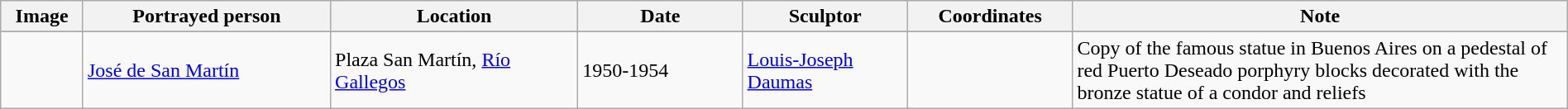<table class="wikitable sortable"  style="width:100%;">
<tr>
<th width="5%" align="left" class="unsortable">Image</th>
<th width="15%" align="left">Portrayed person</th>
<th width="15%" align="left">Location</th>
<th width="10%" align="left">Date</th>
<th width="10%" align="left">Sculptor</th>
<th width="10%" align="left">Coordinates</th>
<th width="30%" align="left">Note</th>
</tr>
<tr>
</tr>
<tr>
<td></td>
<td><a href='#'>José de San Martín</a></td>
<td>Plaza San Martín, <a href='#'>Río Gallegos</a></td>
<td>1950-1954</td>
<td><a href='#'>Louis-Joseph Daumas</a></td>
<td></td>
<td>Copy of the famous statue in Buenos Aires on a pedestal of red Puerto Deseado porphyry blocks decorated with the bronze statue of a condor and reliefs</td>
</tr>
</table>
